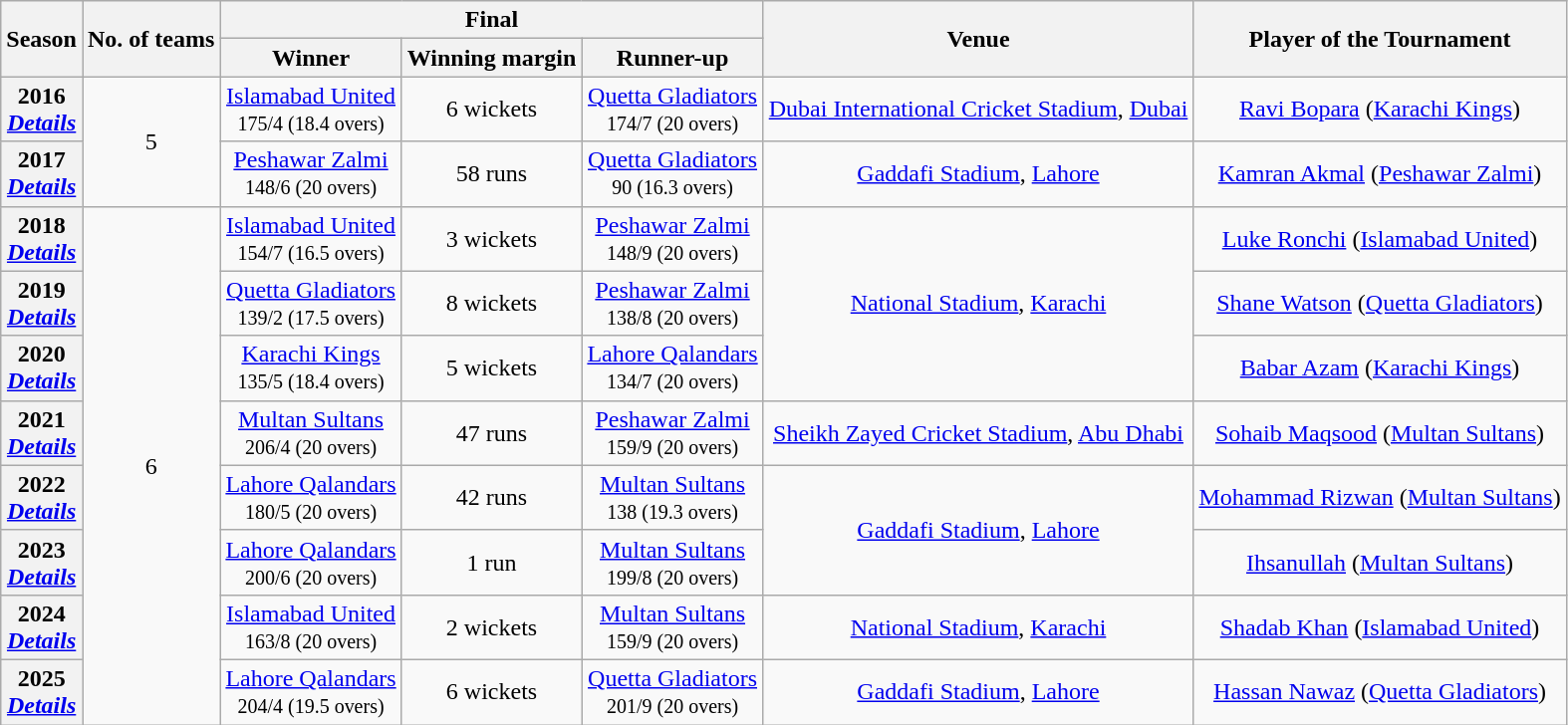<table class="wikitable" style="text-align: center;">
<tr>
<th rowspan="2">Season</th>
<th rowspan="2">No. of teams</th>
<th colspan="3">Final</th>
<th rowspan="2">Venue</th>
<th rowspan="2">Player of the Tournament</th>
</tr>
<tr>
<th>Winner</th>
<th>Winning margin</th>
<th>Runner-up</th>
</tr>
<tr>
<th>2016<br><em><a href='#'>Details</a></em></th>
<td rowspan=2 style="text-align: center;">5</td>
<td><a href='#'>Islamabad United</a><br><small>175/4 (18.4 overs)</small></td>
<td>6 wickets<br><small></small></td>
<td><a href='#'>Quetta Gladiators</a><br><small>174/7 (20 overs)</small></td>
<td><a href='#'>Dubai International Cricket Stadium</a>, <a href='#'>Dubai</a></td>
<td><a href='#'>Ravi Bopara</a> (<a href='#'>Karachi Kings</a>)</td>
</tr>
<tr>
<th>2017<br><em><a href='#'>Details</a></em></th>
<td><a href='#'>Peshawar Zalmi</a><br><small>148/6 (20 overs)</small></td>
<td>58 runs<br><small></small></td>
<td><a href='#'>Quetta Gladiators</a><br><small>90 (16.3 overs)</small></td>
<td><a href='#'>Gaddafi Stadium</a>, <a href='#'>Lahore</a></td>
<td><a href='#'>Kamran Akmal</a> (<a href='#'>Peshawar Zalmi</a>)</td>
</tr>
<tr>
<th>2018<br><em><a href='#'>Details</a></em></th>
<td rowspan=8 style="text-align: center;">6</td>
<td><a href='#'>Islamabad United</a><br><small>154/7 (16.5 overs)</small></td>
<td>3 wickets<br><small></small></td>
<td><a href='#'>Peshawar Zalmi</a><br><small>148/9 (20 overs)</small></td>
<td rowspan=3><a href='#'>National Stadium</a>, <a href='#'>Karachi</a></td>
<td><a href='#'>Luke Ronchi</a> (<a href='#'>Islamabad United</a>)</td>
</tr>
<tr>
<th>2019<br><em><a href='#'>Details</a></em></th>
<td><a href='#'>Quetta Gladiators</a><br><small>139/2 (17.5 overs)</small></td>
<td>8 wickets<br><small></small></td>
<td><a href='#'>Peshawar Zalmi</a><br><small>138/8 (20 overs)</small></td>
<td><a href='#'>Shane Watson</a> (<a href='#'>Quetta Gladiators</a>)</td>
</tr>
<tr>
<th>2020<br><em><a href='#'>Details</a></em></th>
<td><a href='#'>Karachi Kings</a><br><small>135/5 (18.4 overs)</small></td>
<td>5 wickets<br><small></small></td>
<td><a href='#'>Lahore Qalandars</a><br><small>134/7 (20 overs)</small></td>
<td><a href='#'>Babar Azam</a> (<a href='#'>Karachi Kings</a>)</td>
</tr>
<tr>
<th>2021<br><em><a href='#'>Details</a></em></th>
<td><a href='#'>Multan Sultans</a><br><small>206/4 (20 overs)</small></td>
<td>47 runs<br><small></small></td>
<td><a href='#'>Peshawar Zalmi</a><br><small>159/9 (20 overs)</small></td>
<td><a href='#'>Sheikh Zayed Cricket Stadium</a>, <a href='#'>Abu Dhabi</a></td>
<td><a href='#'>Sohaib Maqsood</a> (<a href='#'>Multan Sultans</a>)</td>
</tr>
<tr>
<th>2022<br><em><a href='#'>Details</a></em></th>
<td><a href='#'>Lahore Qalandars</a><br><small>180/5 (20 overs)</small></td>
<td>42 runs<br><small></small></td>
<td><a href='#'>Multan Sultans</a><br><small>138 (19.3 overs)</small></td>
<td rowspan=2><a href='#'>Gaddafi Stadium</a>, <a href='#'>Lahore</a></td>
<td><a href='#'>Mohammad Rizwan</a> (<a href='#'>Multan Sultans</a>)</td>
</tr>
<tr>
<th>2023<br><em><a href='#'>Details</a></em></th>
<td><a href='#'>Lahore Qalandars</a><br> <small>200/6 (20 overs)</small></td>
<td>1 run<br><small></small></td>
<td><a href='#'>Multan Sultans</a><br> <small>199/8 (20 overs)    </small></td>
<td><a href='#'>Ihsanullah</a> (<a href='#'>Multan Sultans</a>)</td>
</tr>
<tr>
<th>2024<br><em><a href='#'>Details</a></em></th>
<td><a href='#'>Islamabad United</a><br> <small>163/8 (20 overs)</small></td>
<td>2 wickets<br><small></small></td>
<td><a href='#'>Multan Sultans</a><br><small>159/9 (20 overs)</small></td>
<td><a href='#'>National Stadium</a>, <a href='#'>Karachi</a></td>
<td><a href='#'>Shadab Khan</a> (<a href='#'>Islamabad United</a>)</td>
</tr>
<tr>
<th>2025<br><em><a href='#'>Details</a></em></th>
<td><a href='#'>Lahore Qalandars</a><br> <small>204/4 (19.5 overs)</small></td>
<td>6 wickets<br><small></small></td>
<td><a href='#'>Quetta Gladiators</a><br> <small>201/9 (20 overs)</small></td>
<td><a href='#'>Gaddafi Stadium</a>, <a href='#'>Lahore</a></td>
<td><a href='#'>Hassan Nawaz</a> (<a href='#'>Quetta Gladiators</a>)</td>
</tr>
</table>
